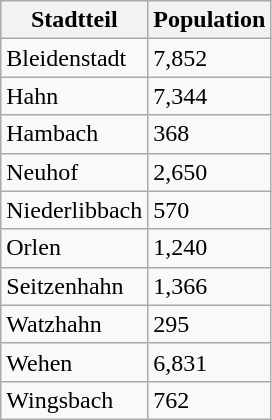<table class="wikitable sortable">
<tr>
<th>Stadtteil</th>
<th>Population</th>
</tr>
<tr>
<td>Bleidenstadt</td>
<td>7,852</td>
</tr>
<tr>
<td>Hahn</td>
<td>7,344</td>
</tr>
<tr>
<td>Hambach</td>
<td>368</td>
</tr>
<tr>
<td>Neuhof</td>
<td>2,650</td>
</tr>
<tr>
<td>Niederlibbach</td>
<td>570</td>
</tr>
<tr>
<td>Orlen</td>
<td>1,240</td>
</tr>
<tr>
<td>Seitzenhahn</td>
<td>1,366</td>
</tr>
<tr>
<td>Watzhahn</td>
<td>295</td>
</tr>
<tr>
<td>Wehen</td>
<td>6,831</td>
</tr>
<tr>
<td>Wingsbach</td>
<td>762</td>
</tr>
</table>
